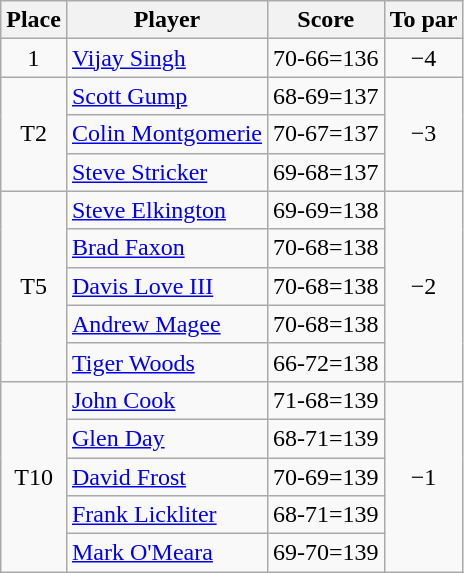<table class="wikitable">
<tr>
<th>Place</th>
<th>Player</th>
<th>Score</th>
<th>To par</th>
</tr>
<tr>
<td align=center>1</td>
<td> <a href='#'>Vijay Singh</a></td>
<td align=center>70-66=136</td>
<td align=center>−4</td>
</tr>
<tr>
<td rowspan="3" align=center>T2</td>
<td> <a href='#'>Scott Gump</a></td>
<td align=center>68-69=137</td>
<td rowspan="3" align=center>−3</td>
</tr>
<tr>
<td> <a href='#'>Colin Montgomerie</a></td>
<td align=center>70-67=137</td>
</tr>
<tr>
<td> <a href='#'>Steve Stricker</a></td>
<td align=center>69-68=137</td>
</tr>
<tr>
<td rowspan="5" align=center>T5</td>
<td> <a href='#'>Steve Elkington</a></td>
<td align=center>69-69=138</td>
<td rowspan="5" align=center>−2</td>
</tr>
<tr>
<td> <a href='#'>Brad Faxon</a></td>
<td align=center>70-68=138</td>
</tr>
<tr>
<td> <a href='#'>Davis Love III</a></td>
<td align=center>70-68=138</td>
</tr>
<tr>
<td> <a href='#'>Andrew Magee</a></td>
<td align=center>70-68=138</td>
</tr>
<tr>
<td> <a href='#'>Tiger Woods</a></td>
<td align=center>66-72=138</td>
</tr>
<tr>
<td rowspan="5" align=center>T10</td>
<td> <a href='#'>John Cook</a></td>
<td align=center>71-68=139</td>
<td rowspan="5" align=center>−1</td>
</tr>
<tr>
<td> <a href='#'>Glen Day</a></td>
<td align=center>68-71=139</td>
</tr>
<tr>
<td> <a href='#'>David Frost</a></td>
<td align=center>70-69=139</td>
</tr>
<tr>
<td> <a href='#'>Frank Lickliter</a></td>
<td align=center>68-71=139</td>
</tr>
<tr>
<td> <a href='#'>Mark O'Meara</a></td>
<td align=center>69-70=139</td>
</tr>
</table>
